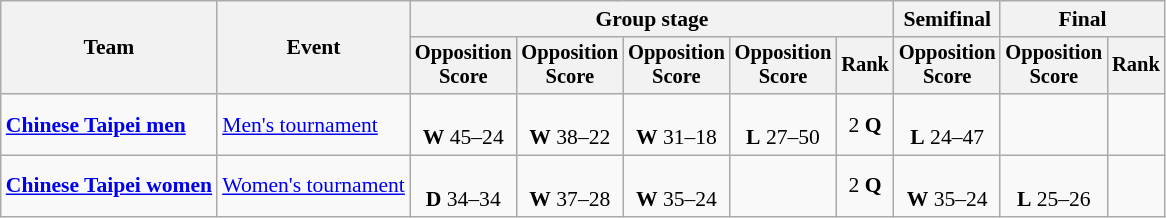<table class=wikitable style=font-size:90%;text-align:center>
<tr>
<th rowspan="2">Team</th>
<th rowspan="2">Event</th>
<th colspan="5">Group stage</th>
<th>Semifinal</th>
<th colspan="2">Final</th>
</tr>
<tr style=font-size:95%>
<th>Opposition<br>Score</th>
<th>Opposition<br>Score</th>
<th>Opposition<br>Score</th>
<th>Opposition<br>Score</th>
<th>Rank</th>
<th>Opposition<br>Score</th>
<th>Opposition<br>Score</th>
<th>Rank</th>
</tr>
<tr>
<td align="left"><strong><a href='#'>Chinese Taipei men</a></strong></td>
<td align="left"><a href='#'>Men's tournament</a></td>
<td> <br> <strong>W</strong> 45–24</td>
<td> <br> <strong>W</strong> 38–22</td>
<td> <br> <strong>W</strong> 31–18</td>
<td> <br> <strong>L</strong> 27–50</td>
<td>2 <strong>Q</strong></td>
<td> <br> <strong>L</strong> 24–47</td>
<td></td>
<td></td>
</tr>
<tr>
<td align="left"><strong><a href='#'>Chinese Taipei women</a></strong></td>
<td align="left"><a href='#'>Women's tournament</a></td>
<td> <br> <strong>D</strong> 34–34</td>
<td> <br> <strong>W</strong> 37–28</td>
<td> <br> <strong>W</strong> 35–24</td>
<td></td>
<td>2 <strong>Q</strong></td>
<td> <br> <strong>W</strong> 35–24</td>
<td> <br> <strong>L</strong> 25–26</td>
<td></td>
</tr>
</table>
